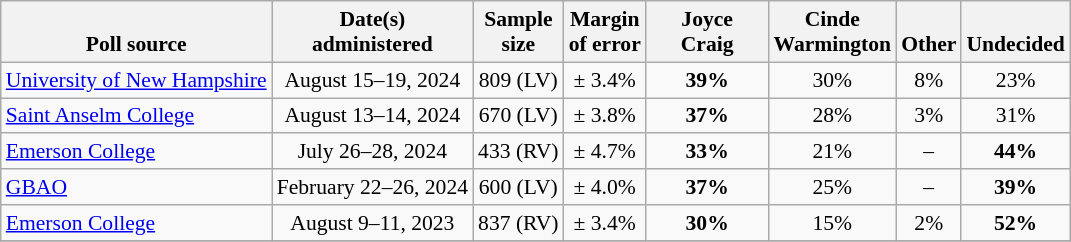<table class="wikitable" style="font-size:90%;text-align:center;">
<tr valign=bottom>
<th>Poll source</th>
<th>Date(s)<br>administered</th>
<th>Sample<br>size</th>
<th>Margin<br>of error</th>
<th style="width:75px;">Joyce<br>Craig</th>
<th style="width:75px;">Cinde<br>Warmington</th>
<th>Other</th>
<th>Undecided</th>
</tr>
<tr>
<td style="text-align:left;"><a href='#'>University of New Hampshire</a></td>
<td>August 15–19, 2024</td>
<td>809 (LV)</td>
<td>± 3.4%</td>
<td><strong>39%</strong></td>
<td>30%</td>
<td>8%</td>
<td>23%</td>
</tr>
<tr>
<td style="text-align:left;"><a href='#'>Saint Anselm College</a></td>
<td>August 13–14, 2024</td>
<td>670 (LV)</td>
<td>± 3.8%</td>
<td><strong>37%</strong></td>
<td>28%</td>
<td>3%</td>
<td>31%</td>
</tr>
<tr>
<td style="text-align:left;"><a href='#'>Emerson College</a></td>
<td>July 26–28, 2024</td>
<td>433 (RV)</td>
<td>± 4.7%</td>
<td><strong>33%</strong></td>
<td>21%</td>
<td>–</td>
<td><strong>44%</strong></td>
</tr>
<tr>
<td style="text-align:left;"><a href='#'>GBAO</a></td>
<td>February 22–26, 2024</td>
<td>600 (LV)</td>
<td>± 4.0%</td>
<td><strong>37%</strong></td>
<td>25%</td>
<td>–</td>
<td><strong>39%</strong></td>
</tr>
<tr>
<td style="text-align:left;"><a href='#'>Emerson College</a></td>
<td>August 9–11, 2023</td>
<td>837 (RV)</td>
<td>± 3.4%</td>
<td><strong>30%</strong></td>
<td>15%</td>
<td>2%</td>
<td><strong>52%</strong></td>
</tr>
<tr>
</tr>
</table>
